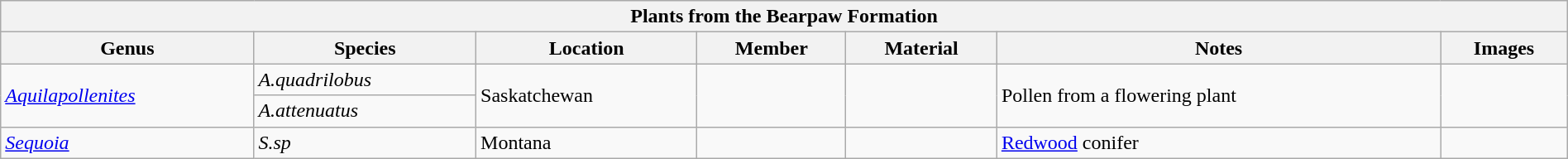<table class="wikitable" style="margin:auto; width:100%;">
<tr>
<th colspan="7" align="center"><strong>Plants from the Bearpaw Formation</strong></th>
</tr>
<tr>
<th>Genus</th>
<th>Species</th>
<th>Location</th>
<th>Member</th>
<th>Material</th>
<th>Notes</th>
<th>Images</th>
</tr>
<tr>
<td rowspan="2"><a href='#'><em>Aquilapollenites</em></a></td>
<td><em>A.quadrilobus</em></td>
<td rowspan="2">Saskatchewan</td>
<td rowspan="2"></td>
<td rowspan="2"></td>
<td rowspan="2">Pollen from a flowering plant</td>
<td rowspan="2"></td>
</tr>
<tr>
<td><em>A.attenuatus</em></td>
</tr>
<tr>
<td><em><a href='#'>Sequoia</a></em></td>
<td><em>S.sp</em></td>
<td>Montana</td>
<td></td>
<td></td>
<td><a href='#'>Redwood</a> conifer</td>
<td></td>
</tr>
</table>
